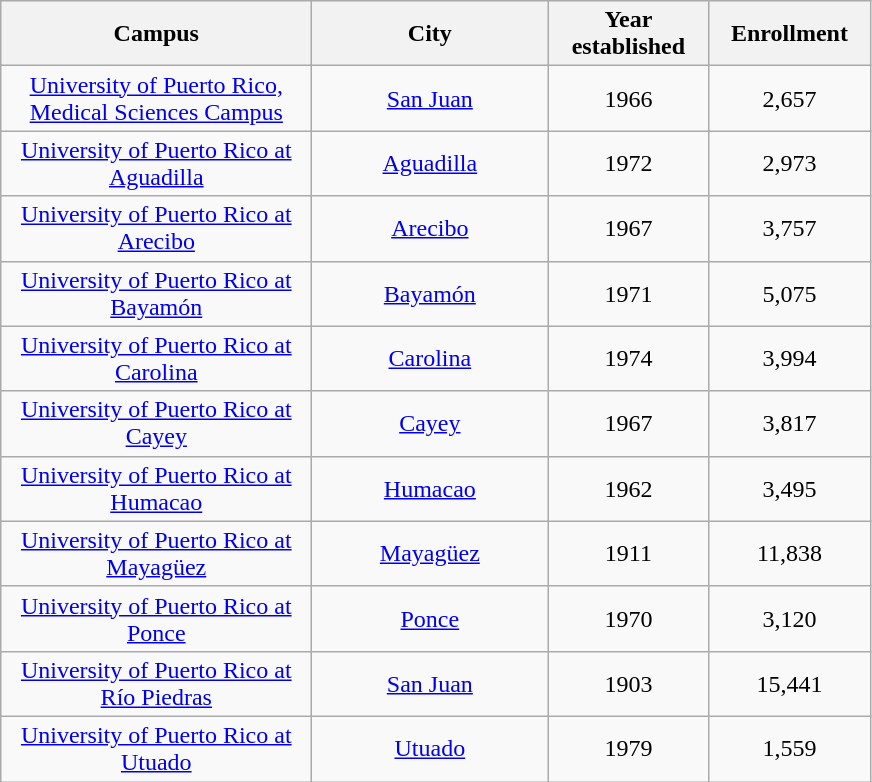<table class="wikitable" style="text-align:center;">
<tr>
<th width="200">Campus</th>
<th width="150">City</th>
<th width="100">Year established</th>
<th width="100">Enrollment</th>
</tr>
<tr>
<td><a href='#'>University of Puerto Rico, Medical Sciences Campus</a></td>
<td><a href='#'>San Juan</a></td>
<td>1966</td>
<td>2,657</td>
</tr>
<tr>
<td><a href='#'>University of Puerto Rico at Aguadilla</a></td>
<td><a href='#'>Aguadilla</a></td>
<td>1972</td>
<td>2,973</td>
</tr>
<tr>
<td><a href='#'>University of Puerto Rico at Arecibo</a></td>
<td><a href='#'>Arecibo</a></td>
<td>1967</td>
<td>3,757</td>
</tr>
<tr>
<td><a href='#'>University of Puerto Rico at Bayamón</a></td>
<td><a href='#'>Bayamón</a></td>
<td>1971</td>
<td>5,075</td>
</tr>
<tr>
<td><a href='#'>University of Puerto Rico at Carolina</a></td>
<td><a href='#'>Carolina</a></td>
<td>1974</td>
<td>3,994</td>
</tr>
<tr>
<td><a href='#'>University of Puerto Rico at Cayey</a></td>
<td><a href='#'>Cayey</a></td>
<td>1967</td>
<td>3,817</td>
</tr>
<tr>
<td><a href='#'>University of Puerto Rico at Humacao</a></td>
<td><a href='#'>Humacao</a></td>
<td>1962</td>
<td>3,495</td>
</tr>
<tr>
<td><a href='#'>University of Puerto Rico at Mayagüez</a></td>
<td><a href='#'>Mayagüez</a></td>
<td>1911</td>
<td>11,838</td>
</tr>
<tr>
<td><a href='#'>University of Puerto Rico at Ponce</a></td>
<td><a href='#'>Ponce</a></td>
<td>1970</td>
<td>3,120</td>
</tr>
<tr>
<td><a href='#'>University of Puerto Rico at Río Piedras</a></td>
<td><a href='#'>San Juan</a></td>
<td>1903</td>
<td>15,441</td>
</tr>
<tr>
<td><a href='#'>University of Puerto Rico at Utuado</a></td>
<td><a href='#'>Utuado</a></td>
<td>1979</td>
<td>1,559</td>
</tr>
</table>
